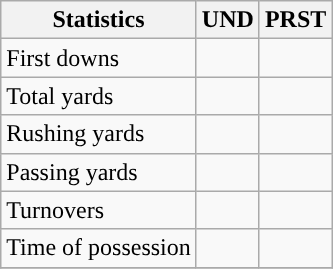<table class="wikitable" style="float: left;">
<tr>
<th>Statistics</th>
<th>UND</th>
<th>PRST</th>
</tr>
<tr>
<td>First downs</td>
<td></td>
<td></td>
</tr>
<tr>
<td>Total yards</td>
<td></td>
<td></td>
</tr>
<tr>
<td>Rushing yards</td>
<td></td>
<td></td>
</tr>
<tr>
<td>Passing yards</td>
<td></td>
<td></td>
</tr>
<tr>
<td>Turnovers</td>
<td></td>
<td></td>
</tr>
<tr>
<td>Time of possession</td>
<td></td>
<td></td>
</tr>
<tr>
</tr>
</table>
